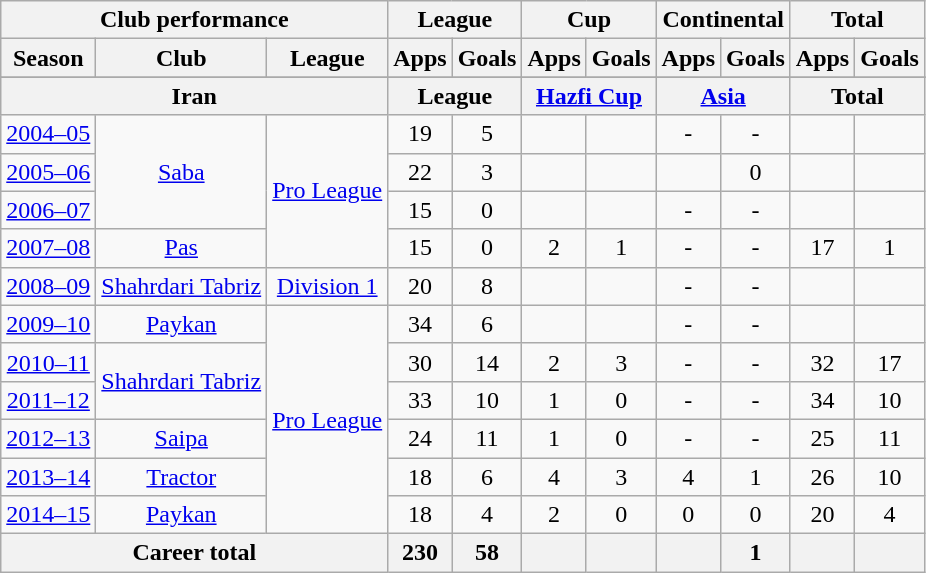<table class="wikitable" style="text-align:center">
<tr>
<th colspan=3>Club performance</th>
<th colspan=2>League</th>
<th colspan=2>Cup</th>
<th colspan=2>Continental</th>
<th colspan=2>Total</th>
</tr>
<tr>
<th>Season</th>
<th>Club</th>
<th>League</th>
<th>Apps</th>
<th>Goals</th>
<th>Apps</th>
<th>Goals</th>
<th>Apps</th>
<th>Goals</th>
<th>Apps</th>
<th>Goals</th>
</tr>
<tr>
</tr>
<tr>
<th colspan=3>Iran</th>
<th colspan=2>League</th>
<th colspan=2><a href='#'>Hazfi Cup</a></th>
<th colspan=2><a href='#'>Asia</a></th>
<th colspan=2>Total</th>
</tr>
<tr>
<td><a href='#'>2004–05</a></td>
<td rowspan="3"><a href='#'>Saba</a></td>
<td rowspan="4"><a href='#'>Pro League</a></td>
<td>19</td>
<td>5</td>
<td></td>
<td></td>
<td>-</td>
<td>-</td>
<td></td>
<td></td>
</tr>
<tr>
<td><a href='#'>2005–06</a></td>
<td>22</td>
<td>3</td>
<td></td>
<td></td>
<td></td>
<td>0</td>
<td></td>
<td></td>
</tr>
<tr>
<td><a href='#'>2006–07</a></td>
<td>15</td>
<td>0</td>
<td></td>
<td></td>
<td>-</td>
<td>-</td>
<td></td>
<td></td>
</tr>
<tr>
<td><a href='#'>2007–08</a></td>
<td><a href='#'>Pas</a></td>
<td>15</td>
<td>0</td>
<td>2</td>
<td>1</td>
<td>-</td>
<td>-</td>
<td>17</td>
<td>1</td>
</tr>
<tr>
<td><a href='#'>2008–09</a></td>
<td><a href='#'>Shahrdari Tabriz</a></td>
<td><a href='#'>Division 1</a></td>
<td>20</td>
<td>8</td>
<td></td>
<td></td>
<td>-</td>
<td>-</td>
<td></td>
<td></td>
</tr>
<tr>
<td><a href='#'>2009–10</a></td>
<td><a href='#'>Paykan</a></td>
<td rowspan="6"><a href='#'>Pro League</a></td>
<td>34</td>
<td>6</td>
<td></td>
<td></td>
<td>-</td>
<td>-</td>
<td></td>
<td></td>
</tr>
<tr>
<td><a href='#'>2010–11</a></td>
<td rowspan="2"><a href='#'>Shahrdari Tabriz</a></td>
<td>30</td>
<td>14</td>
<td>2</td>
<td>3</td>
<td>-</td>
<td>-</td>
<td>32</td>
<td>17</td>
</tr>
<tr>
<td><a href='#'>2011–12</a></td>
<td>33</td>
<td>10</td>
<td>1</td>
<td>0</td>
<td>-</td>
<td>-</td>
<td>34</td>
<td>10</td>
</tr>
<tr>
<td><a href='#'>2012–13</a></td>
<td><a href='#'>Saipa</a></td>
<td>24</td>
<td>11</td>
<td>1</td>
<td>0</td>
<td>-</td>
<td>-</td>
<td>25</td>
<td>11</td>
</tr>
<tr>
<td><a href='#'>2013–14</a></td>
<td><a href='#'>Tractor</a></td>
<td>18</td>
<td>6</td>
<td>4</td>
<td>3</td>
<td>4</td>
<td>1</td>
<td>26</td>
<td>10</td>
</tr>
<tr>
<td><a href='#'>2014–15</a></td>
<td><a href='#'>Paykan</a></td>
<td>18</td>
<td>4</td>
<td>2</td>
<td>0</td>
<td>0</td>
<td>0</td>
<td>20</td>
<td>4</td>
</tr>
<tr>
<th colspan=3>Career total</th>
<th>230</th>
<th>58</th>
<th></th>
<th></th>
<th></th>
<th>1</th>
<th></th>
<th></th>
</tr>
</table>
